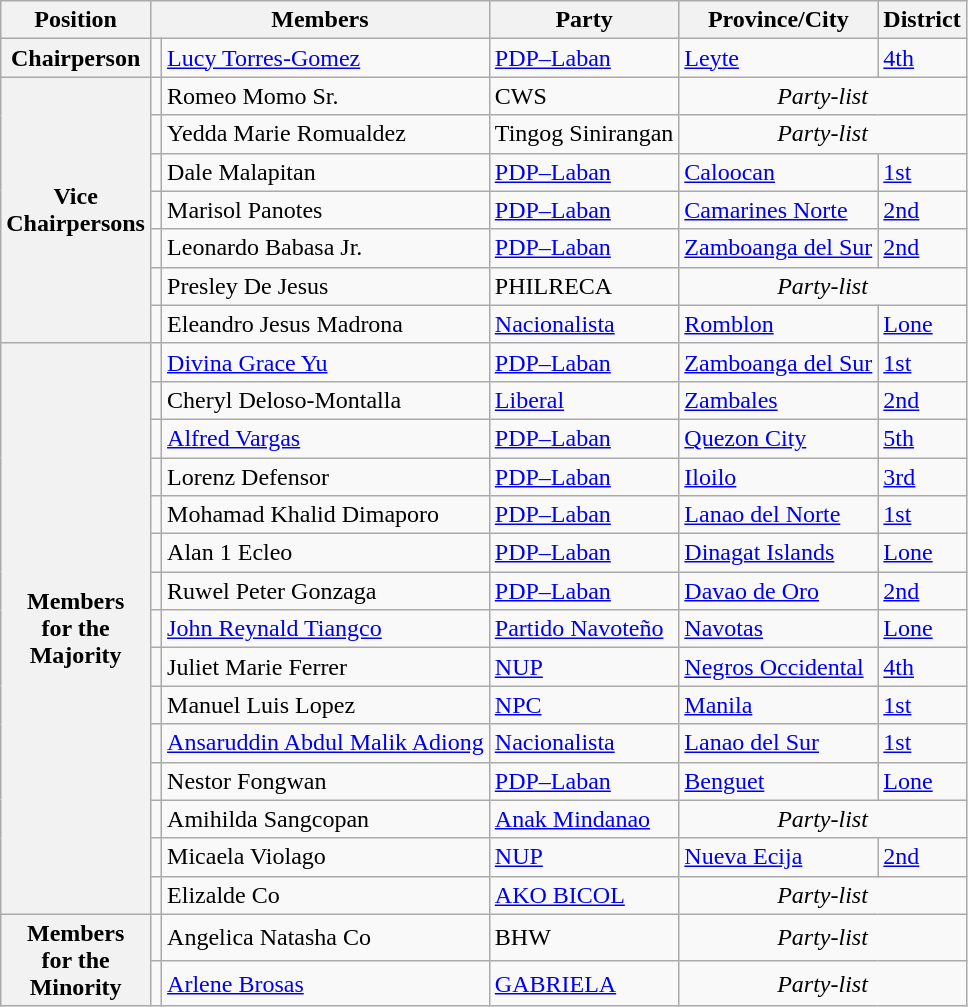<table class="wikitable" style="font-size: 100%;">
<tr>
<th>Position</th>
<th colspan="2">Members</th>
<th>Party</th>
<th>Province/City</th>
<th>District</th>
</tr>
<tr>
<th>Chairperson</th>
<td></td>
<td><a href='#'>Lucy Torres-Gomez</a></td>
<td><a href='#'>PDP–Laban</a></td>
<td><a href='#'>Leyte</a></td>
<td><a href='#'>4th</a></td>
</tr>
<tr>
<th rowspan="7">Vice<br>Chairpersons</th>
<td></td>
<td>Romeo Momo Sr.</td>
<td>CWS</td>
<td align="center" colspan="2"><em>Party-list</em></td>
</tr>
<tr>
<td></td>
<td>Yedda Marie Romualdez</td>
<td>Tingog Sinirangan</td>
<td align="center" colspan="2"><em>Party-list</em></td>
</tr>
<tr>
<td></td>
<td>Dale Malapitan</td>
<td><a href='#'>PDP–Laban</a></td>
<td><a href='#'>Caloocan</a></td>
<td><a href='#'>1st</a></td>
</tr>
<tr>
<td></td>
<td>Marisol Panotes</td>
<td><a href='#'>PDP–Laban</a></td>
<td><a href='#'>Camarines Norte</a></td>
<td><a href='#'>2nd</a></td>
</tr>
<tr>
<td></td>
<td>Leonardo Babasa Jr.</td>
<td><a href='#'>PDP–Laban</a></td>
<td><a href='#'>Zamboanga del Sur</a></td>
<td><a href='#'>2nd</a></td>
</tr>
<tr>
<td></td>
<td>Presley De Jesus</td>
<td>PHILRECA</td>
<td align="center" colspan="2"><em>Party-list</em></td>
</tr>
<tr>
<td></td>
<td>Eleandro Jesus Madrona</td>
<td><a href='#'>Nacionalista</a></td>
<td><a href='#'>Romblon</a></td>
<td><a href='#'>Lone</a></td>
</tr>
<tr>
<th rowspan="15">Members<br>for the<br>Majority</th>
<td></td>
<td><a href='#'>Divina Grace Yu</a></td>
<td><a href='#'>PDP–Laban</a></td>
<td><a href='#'>Zamboanga del Sur</a></td>
<td><a href='#'>1st</a></td>
</tr>
<tr>
<td></td>
<td>Cheryl Deloso-Montalla</td>
<td><a href='#'>Liberal</a></td>
<td><a href='#'>Zambales</a></td>
<td><a href='#'>2nd</a></td>
</tr>
<tr>
<td></td>
<td><a href='#'>Alfred Vargas</a></td>
<td><a href='#'>PDP–Laban</a></td>
<td><a href='#'>Quezon City</a></td>
<td><a href='#'>5th</a></td>
</tr>
<tr>
<td></td>
<td>Lorenz Defensor</td>
<td><a href='#'>PDP–Laban</a></td>
<td><a href='#'>Iloilo</a></td>
<td><a href='#'>3rd</a></td>
</tr>
<tr>
<td></td>
<td>Mohamad Khalid Dimaporo</td>
<td><a href='#'>PDP–Laban</a></td>
<td><a href='#'>Lanao del Norte</a></td>
<td><a href='#'>1st</a></td>
</tr>
<tr>
<td></td>
<td>Alan 1 Ecleo</td>
<td><a href='#'>PDP–Laban</a></td>
<td><a href='#'>Dinagat Islands</a></td>
<td><a href='#'>Lone</a></td>
</tr>
<tr>
<td></td>
<td>Ruwel Peter Gonzaga</td>
<td><a href='#'>PDP–Laban</a></td>
<td><a href='#'>Davao de Oro</a></td>
<td><a href='#'>2nd</a></td>
</tr>
<tr>
<td></td>
<td><a href='#'>John Reynald Tiangco</a></td>
<td><a href='#'>Partido Navoteño</a></td>
<td><a href='#'>Navotas</a></td>
<td><a href='#'>Lone</a></td>
</tr>
<tr>
<td></td>
<td>Juliet Marie Ferrer</td>
<td><a href='#'>NUP</a></td>
<td><a href='#'>Negros Occidental</a></td>
<td><a href='#'>4th</a></td>
</tr>
<tr>
<td></td>
<td>Manuel Luis Lopez</td>
<td><a href='#'>NPC</a></td>
<td><a href='#'>Manila</a></td>
<td><a href='#'>1st</a></td>
</tr>
<tr>
<td></td>
<td><a href='#'>Ansaruddin Abdul Malik Adiong</a></td>
<td><a href='#'>Nacionalista</a></td>
<td><a href='#'>Lanao del Sur</a></td>
<td><a href='#'>1st</a></td>
</tr>
<tr>
<td></td>
<td>Nestor Fongwan </td>
<td><a href='#'>PDP–Laban</a></td>
<td><a href='#'>Benguet</a></td>
<td><a href='#'>Lone</a></td>
</tr>
<tr>
<td></td>
<td>Amihilda Sangcopan</td>
<td><a href='#'>Anak Mindanao</a></td>
<td align="center" colspan="2"><em>Party-list</em></td>
</tr>
<tr>
<td></td>
<td>Micaela Violago</td>
<td><a href='#'>NUP</a></td>
<td><a href='#'>Nueva Ecija</a></td>
<td><a href='#'>2nd</a></td>
</tr>
<tr>
<td></td>
<td>Elizalde Co</td>
<td><a href='#'>AKO BICOL</a></td>
<td align="center" colspan="2"><em>Party-list</em></td>
</tr>
<tr>
<th rowspan="2">Members<br>for the<br>Minority</th>
<td></td>
<td>Angelica Natasha Co</td>
<td>BHW</td>
<td align="center" colspan="2"><em>Party-list</em></td>
</tr>
<tr>
<td></td>
<td><a href='#'>Arlene Brosas</a></td>
<td><a href='#'>GABRIELA</a></td>
<td align="center" colspan="2"><em>Party-list</em></td>
</tr>
</table>
